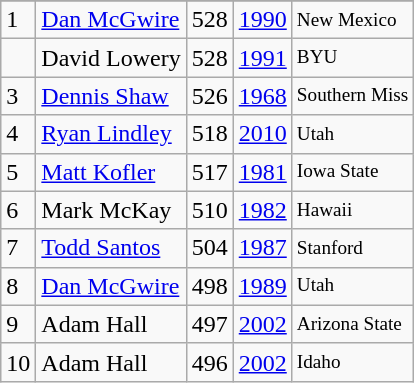<table class="wikitable">
<tr>
</tr>
<tr>
<td>1</td>
<td><a href='#'>Dan McGwire</a></td>
<td><abbr>528</abbr></td>
<td><a href='#'>1990</a></td>
<td style="font-size:80%;">New Mexico</td>
</tr>
<tr>
<td></td>
<td>David Lowery</td>
<td><abbr>528</abbr></td>
<td><a href='#'>1991</a></td>
<td style="font-size:80%;">BYU</td>
</tr>
<tr>
<td>3</td>
<td><a href='#'>Dennis Shaw</a></td>
<td><abbr>526</abbr></td>
<td><a href='#'>1968</a></td>
<td style="font-size:80%;">Southern Miss</td>
</tr>
<tr>
<td>4</td>
<td><a href='#'>Ryan Lindley</a></td>
<td><abbr>518</abbr></td>
<td><a href='#'>2010</a></td>
<td style="font-size:80%;">Utah</td>
</tr>
<tr>
<td>5</td>
<td><a href='#'>Matt Kofler</a></td>
<td><abbr>517</abbr></td>
<td><a href='#'>1981</a></td>
<td style="font-size:80%;">Iowa State</td>
</tr>
<tr>
<td>6</td>
<td>Mark McKay</td>
<td><abbr>510</abbr></td>
<td><a href='#'>1982</a></td>
<td style="font-size:80%;">Hawaii</td>
</tr>
<tr>
<td>7</td>
<td><a href='#'>Todd Santos</a></td>
<td><abbr>504</abbr></td>
<td><a href='#'>1987</a></td>
<td style="font-size:80%;">Stanford</td>
</tr>
<tr>
<td>8</td>
<td><a href='#'>Dan McGwire</a></td>
<td><abbr>498</abbr></td>
<td><a href='#'>1989</a></td>
<td style="font-size:80%;">Utah</td>
</tr>
<tr>
<td>9</td>
<td>Adam Hall</td>
<td><abbr>497</abbr></td>
<td><a href='#'>2002</a></td>
<td style="font-size:80%;">Arizona State</td>
</tr>
<tr>
<td>10</td>
<td>Adam Hall</td>
<td><abbr>496</abbr></td>
<td><a href='#'>2002</a></td>
<td style="font-size:80%;">Idaho</td>
</tr>
</table>
